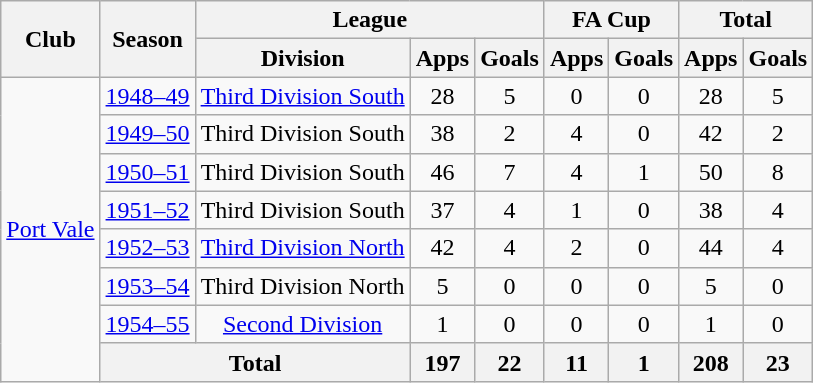<table class="wikitable" style="text-align: center;">
<tr>
<th rowspan="2">Club</th>
<th rowspan="2">Season</th>
<th colspan="3">League</th>
<th colspan="2">FA Cup</th>
<th colspan="2">Total</th>
</tr>
<tr>
<th>Division</th>
<th>Apps</th>
<th>Goals</th>
<th>Apps</th>
<th>Goals</th>
<th>Apps</th>
<th>Goals</th>
</tr>
<tr>
<td rowspan="8"><a href='#'>Port Vale</a></td>
<td><a href='#'>1948–49</a></td>
<td><a href='#'>Third Division South</a></td>
<td>28</td>
<td>5</td>
<td>0</td>
<td>0</td>
<td>28</td>
<td>5</td>
</tr>
<tr>
<td><a href='#'>1949–50</a></td>
<td>Third Division South</td>
<td>38</td>
<td>2</td>
<td>4</td>
<td>0</td>
<td>42</td>
<td>2</td>
</tr>
<tr>
<td><a href='#'>1950–51</a></td>
<td>Third Division South</td>
<td>46</td>
<td>7</td>
<td>4</td>
<td>1</td>
<td>50</td>
<td>8</td>
</tr>
<tr>
<td><a href='#'>1951–52</a></td>
<td>Third Division South</td>
<td>37</td>
<td>4</td>
<td>1</td>
<td>0</td>
<td>38</td>
<td>4</td>
</tr>
<tr>
<td><a href='#'>1952–53</a></td>
<td><a href='#'>Third Division North</a></td>
<td>42</td>
<td>4</td>
<td>2</td>
<td>0</td>
<td>44</td>
<td>4</td>
</tr>
<tr>
<td><a href='#'>1953–54</a></td>
<td>Third Division North</td>
<td>5</td>
<td>0</td>
<td>0</td>
<td>0</td>
<td>5</td>
<td>0</td>
</tr>
<tr>
<td><a href='#'>1954–55</a></td>
<td><a href='#'>Second Division</a></td>
<td>1</td>
<td>0</td>
<td>0</td>
<td>0</td>
<td>1</td>
<td>0</td>
</tr>
<tr>
<th colspan="2">Total</th>
<th>197</th>
<th>22</th>
<th>11</th>
<th>1</th>
<th>208</th>
<th>23</th>
</tr>
</table>
